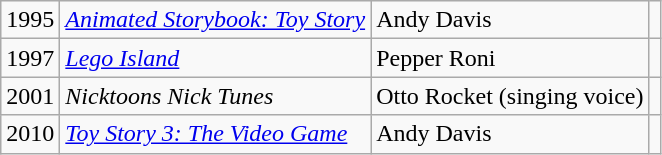<table class="wikitable">
<tr>
<td>1995</td>
<td><em><a href='#'>Animated Storybook: Toy Story</a></em></td>
<td>Andy Davis</td>
<td></td>
</tr>
<tr>
<td>1997</td>
<td><em><a href='#'>Lego Island</a></em></td>
<td>Pepper Roni</td>
<td></td>
</tr>
<tr>
<td>2001</td>
<td><em>Nicktoons Nick Tunes</em></td>
<td>Otto Rocket (singing voice)</td>
<td></td>
</tr>
<tr>
<td>2010</td>
<td><em><a href='#'>Toy Story 3: The Video Game</a></em></td>
<td>Andy Davis</td>
<td></td>
</tr>
</table>
